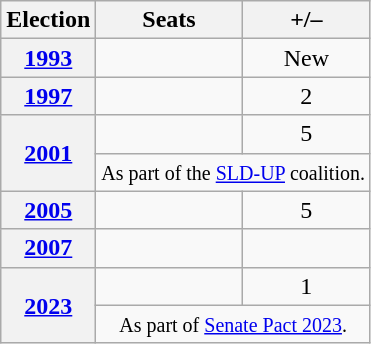<table class=wikitable style="text-align:center;">
<tr>
<th>Election</th>
<th>Seats</th>
<th>+/–</th>
</tr>
<tr>
<th><a href='#'>1993</a></th>
<td></td>
<td>New</td>
</tr>
<tr>
<th><a href='#'>1997</a></th>
<td></td>
<td> 2</td>
</tr>
<tr>
<th rowspan="2"><a href='#'>2001</a></th>
<td></td>
<td> 5</td>
</tr>
<tr>
<td colspan="2"><small>As part of the <a href='#'>SLD-UP</a> coalition.</small></td>
</tr>
<tr>
<th><a href='#'>2005</a></th>
<td></td>
<td> 5</td>
</tr>
<tr>
<th><a href='#'>2007</a></th>
<td></td>
<td></td>
</tr>
<tr>
<th rowspan="2"><a href='#'>2023</a></th>
<td></td>
<td> 1</td>
</tr>
<tr>
<td colspan="2"><small>As part of <a href='#'>Senate Pact 2023</a>.</small></td>
</tr>
</table>
